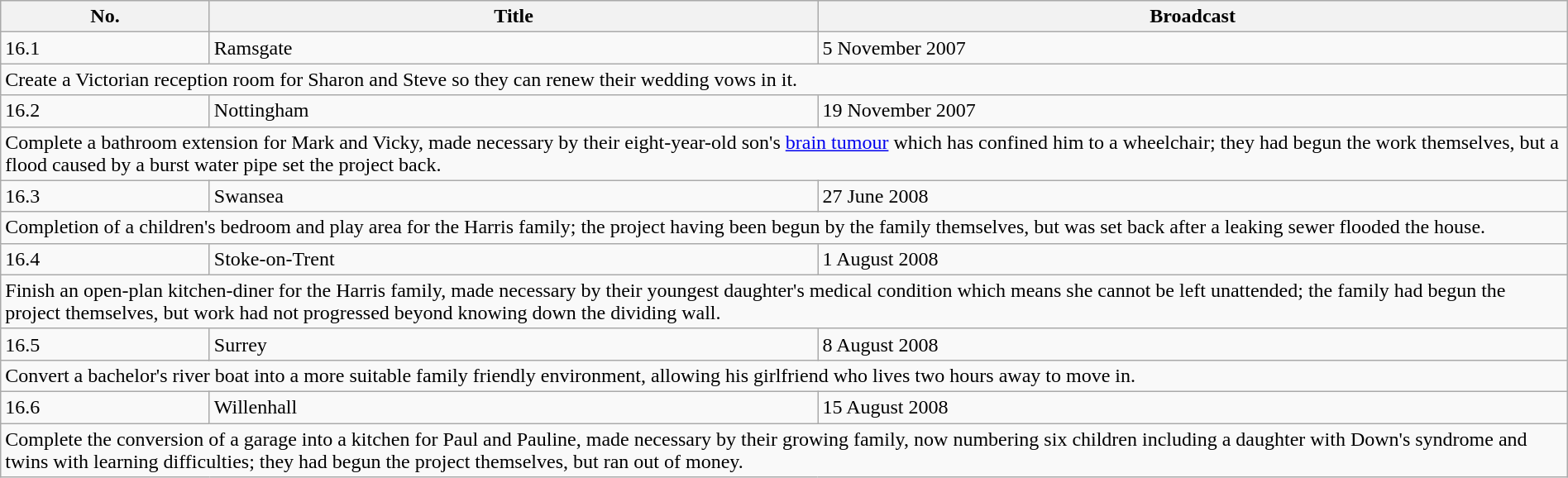<table class="wikitable" style="width:100%;">
<tr>
<th>No.</th>
<th>Title</th>
<th>Broadcast</th>
</tr>
<tr>
<td>16.1</td>
<td>Ramsgate</td>
<td>5 November 2007</td>
</tr>
<tr>
<td colspan="3">Create a Victorian reception room for Sharon and Steve so they can renew their wedding vows in it.</td>
</tr>
<tr>
<td>16.2</td>
<td>Nottingham</td>
<td>19 November 2007</td>
</tr>
<tr>
<td colspan="3">Complete a bathroom extension for Mark and Vicky, made necessary by their eight-year-old son's <a href='#'>brain tumour</a> which has confined him to a wheelchair; they had begun the work themselves, but a flood caused by a burst water pipe set the project back.</td>
</tr>
<tr>
<td>16.3</td>
<td>Swansea</td>
<td>27 June 2008</td>
</tr>
<tr>
<td colspan="3">Completion of a children's bedroom and play area for the Harris family; the project having been begun by the family themselves, but was set back after a leaking sewer flooded the house.</td>
</tr>
<tr>
<td>16.4</td>
<td>Stoke-on-Trent</td>
<td>1 August 2008</td>
</tr>
<tr>
<td colspan="3">Finish an open-plan kitchen-diner for the Harris family, made necessary by their youngest daughter's medical condition which means she cannot be left unattended; the family had begun the project themselves, but work had not progressed beyond knowing down the dividing wall.</td>
</tr>
<tr>
<td>16.5</td>
<td>Surrey</td>
<td>8 August 2008</td>
</tr>
<tr>
<td colspan="3">Convert a bachelor's river boat into a more suitable family friendly environment, allowing his girlfriend who lives two hours away to move in.</td>
</tr>
<tr>
<td>16.6</td>
<td>Willenhall</td>
<td>15 August 2008</td>
</tr>
<tr>
<td colspan="3">Complete the conversion of a garage into a kitchen for Paul and Pauline, made necessary by their growing family, now numbering six children including a daughter with Down's syndrome and twins with learning difficulties; they had begun the project themselves, but ran out of money.</td>
</tr>
</table>
